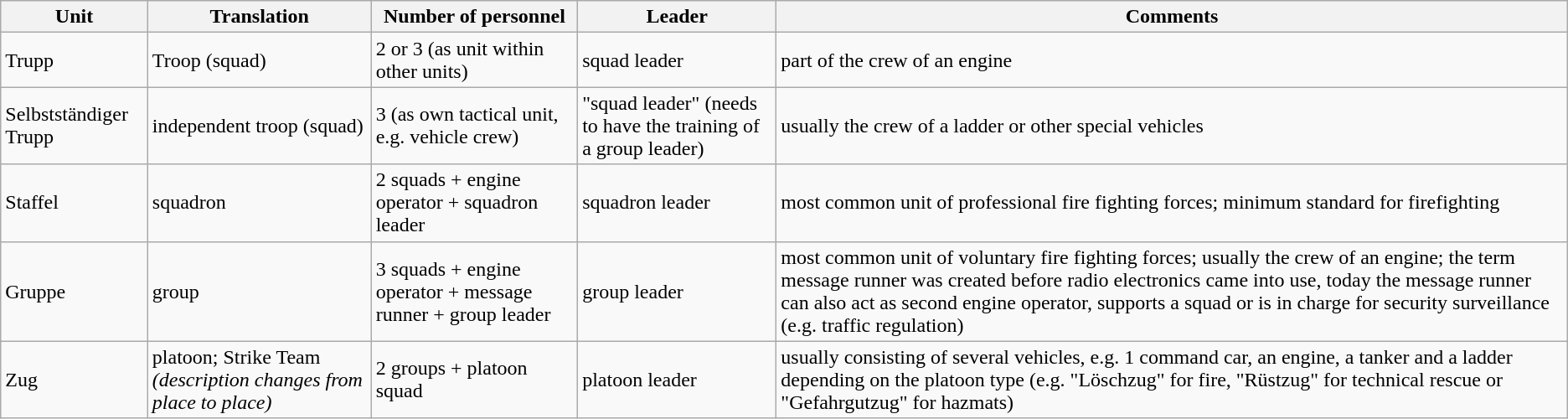<table class="wikitable">
<tr>
<th>Unit</th>
<th>Translation</th>
<th>Number of personnel</th>
<th>Leader</th>
<th>Comments</th>
</tr>
<tr>
<td>Trupp</td>
<td>Troop (squad)</td>
<td>2 or 3 (as unit within other units)</td>
<td>squad leader</td>
<td>part of the crew of an engine</td>
</tr>
<tr>
<td>Selbstständiger Trupp</td>
<td>independent troop (squad)</td>
<td>3 (as own tactical unit, e.g. vehicle crew)</td>
<td>"squad leader" (needs to have the training of a group leader)</td>
<td>usually the crew of a ladder or other special vehicles</td>
</tr>
<tr>
<td>Staffel</td>
<td>squadron</td>
<td>2 squads + engine operator + squadron leader</td>
<td>squadron leader</td>
<td>most common unit of professional fire fighting forces; minimum standard for firefighting</td>
</tr>
<tr>
<td>Gruppe</td>
<td>group</td>
<td>3 squads + engine operator + message runner + group leader</td>
<td>group leader</td>
<td>most common unit of voluntary fire fighting forces; usually the crew of an engine; the term message runner was created before radio electronics came into use, today the message runner can also act as second engine operator, supports a squad or is in charge for security surveillance (e.g. traffic regulation)</td>
</tr>
<tr>
<td>Zug</td>
<td>platoon; Strike Team <em>(description changes from place to place)</em></td>
<td>2 groups + platoon squad</td>
<td>platoon leader</td>
<td>usually consisting of several vehicles, e.g. 1 command car, an engine, a tanker and a ladder depending on the platoon type (e.g. "Löschzug" for fire, "Rüstzug" for technical rescue or "Gefahrgutzug" for hazmats)</td>
</tr>
</table>
